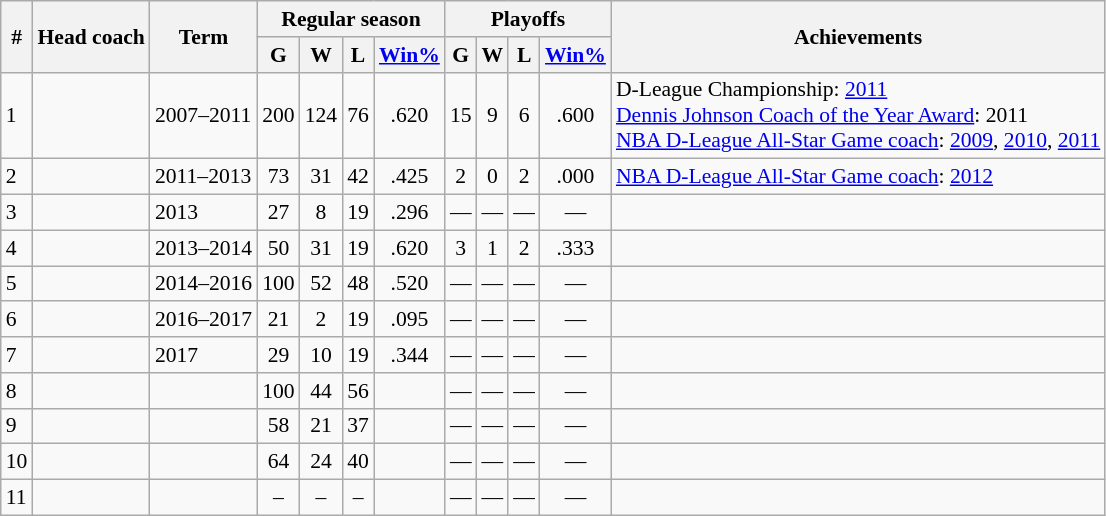<table class="wikitable sortable" style="font-size:90%; text-align:center">
<tr>
<th scope="col" rowspan="2">#</th>
<th scope="col" rowspan="2">Head coach</th>
<th scope="col" rowspan="2">Term</th>
<th scope="col" colspan="4">Regular season</th>
<th scope="col" colspan="4">Playoffs</th>
<th scope="col" rowspan="2">Achievements</th>
</tr>
<tr>
<th>G</th>
<th>W</th>
<th>L</th>
<th><a href='#'>Win%</a></th>
<th>G</th>
<th>W</th>
<th>L</th>
<th><a href='#'>Win%</a></th>
</tr>
<tr>
<td align=left>1</td>
<td align=left></td>
<td align=left>2007–2011</td>
<td>200</td>
<td>124</td>
<td>76</td>
<td>.620</td>
<td>15</td>
<td>9</td>
<td>6</td>
<td>.600</td>
<td align=left>D-League Championship: <a href='#'>2011</a><br><a href='#'>Dennis Johnson Coach of the Year Award</a>: 2011<br><a href='#'>NBA D-League All-Star Game coach</a>: <a href='#'>2009</a>, <a href='#'>2010</a>, <a href='#'>2011</a><br></td>
</tr>
<tr>
<td align=left>2</td>
<td align=left></td>
<td align=left>2011–2013</td>
<td>73</td>
<td>31</td>
<td>42</td>
<td>.425</td>
<td>2</td>
<td>0</td>
<td>2</td>
<td>.000</td>
<td align=left><a href='#'>NBA D-League All-Star Game coach</a>: <a href='#'>2012</a></td>
</tr>
<tr>
<td align=left>3</td>
<td align=left></td>
<td align=left>2013</td>
<td>27</td>
<td>8</td>
<td>19</td>
<td>.296</td>
<td>—</td>
<td>—</td>
<td>—</td>
<td>—</td>
<td align=left></td>
</tr>
<tr>
<td align=left>4</td>
<td align=left></td>
<td align=left>2013–2014</td>
<td>50</td>
<td>31</td>
<td>19</td>
<td>.620</td>
<td>3</td>
<td>1</td>
<td>2</td>
<td>.333</td>
<td align=left></td>
</tr>
<tr>
<td align=left>5</td>
<td align=left></td>
<td align=left>2014–2016</td>
<td>100</td>
<td>52</td>
<td>48</td>
<td>.520</td>
<td>—</td>
<td>—</td>
<td>—</td>
<td>—</td>
<td align=left></td>
</tr>
<tr>
<td align=left>6</td>
<td align=left></td>
<td align=left>2016–2017</td>
<td>21</td>
<td>2</td>
<td>19</td>
<td>.095</td>
<td>—</td>
<td>—</td>
<td>—</td>
<td>—</td>
<td align=left></td>
</tr>
<tr>
<td align=left>7</td>
<td align=left></td>
<td align=left>2017</td>
<td>29</td>
<td>10</td>
<td>19</td>
<td>.344</td>
<td>—</td>
<td>—</td>
<td>—</td>
<td>—</td>
<td align=left></td>
</tr>
<tr>
<td align=left>8</td>
<td align=left></td>
<td align=left></td>
<td>100</td>
<td>44</td>
<td>56</td>
<td></td>
<td>—</td>
<td>—</td>
<td>—</td>
<td>—</td>
<td align=left></td>
</tr>
<tr>
<td align=left>9</td>
<td align=left></td>
<td align=left></td>
<td>58</td>
<td>21</td>
<td>37</td>
<td></td>
<td>—</td>
<td>—</td>
<td>—</td>
<td>—</td>
<td align=left></td>
</tr>
<tr>
<td align=left>10</td>
<td align=left></td>
<td align=left></td>
<td>64</td>
<td>24</td>
<td>40</td>
<td></td>
<td>—</td>
<td>—</td>
<td>—</td>
<td>—</td>
<td align=left></td>
</tr>
<tr>
<td align=left>11</td>
<td align=left></td>
<td align=left></td>
<td>–</td>
<td>–</td>
<td>–</td>
<td></td>
<td>—</td>
<td>—</td>
<td>—</td>
<td>—</td>
<td align=left></td>
</tr>
</table>
